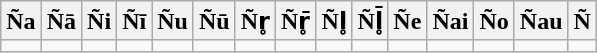<table class=wikitable>
<tr>
<th>Ña</th>
<th>Ñā</th>
<th>Ñi</th>
<th>Ñī</th>
<th>Ñu</th>
<th>Ñū</th>
<th>Ñr̥</th>
<th>Ñr̥̄</th>
<th>Ñl̥</th>
<th>Ñl̥̄</th>
<th>Ñe</th>
<th>Ñai</th>
<th>Ño</th>
<th>Ñau</th>
<th>Ñ</th>
</tr>
<tr>
<td></td>
<td></td>
<td></td>
<td></td>
<td></td>
<td></td>
<td></td>
<td></td>
<td></td>
<td></td>
<td></td>
<td></td>
<td></td>
<td></td>
<td></td>
</tr>
</table>
